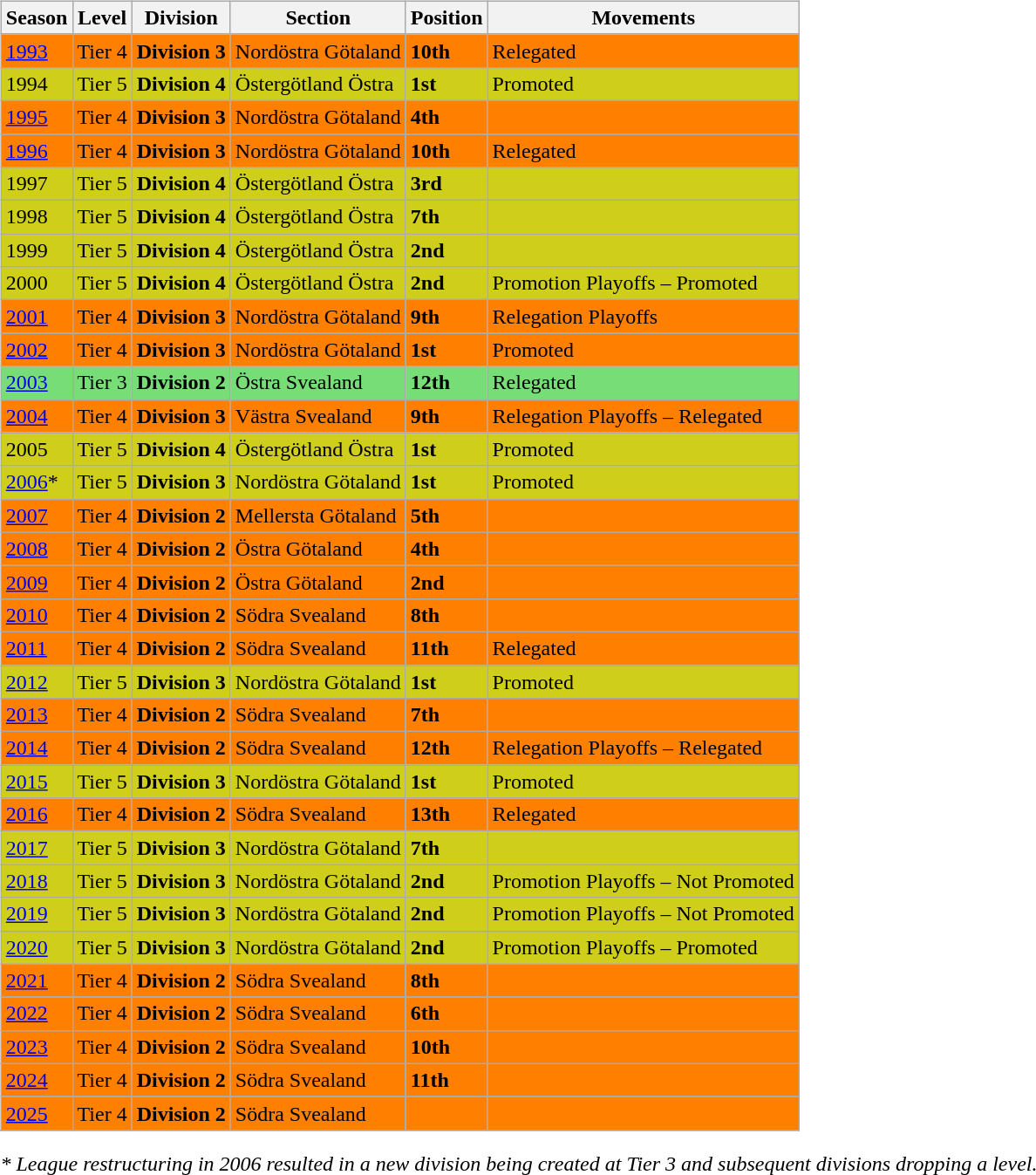<table>
<tr>
<td valign="top" width=0%><br><table class="wikitable">
<tr style="background:#f0f6fa;">
<th><strong>Season</strong></th>
<th><strong>Level</strong></th>
<th><strong>Division</strong></th>
<th><strong>Section</strong></th>
<th><strong>Position</strong></th>
<th><strong>Movements</strong></th>
</tr>
<tr>
<td style="background:#FF7F00;"><a href='#'>1993</a></td>
<td style="background:#FF7F00;">Tier 4</td>
<td style="background:#FF7F00;"><strong>Division 3</strong></td>
<td style="background:#FF7F00;">Nordöstra Götaland</td>
<td style="background:#FF7F00;"><strong>10th</strong></td>
<td style="background:#FF7F00;">Relegated</td>
</tr>
<tr>
<td style="background:#CECE1B;">1994</td>
<td style="background:#CECE1B;">Tier 5</td>
<td style="background:#CECE1B;"><strong>Division 4</strong></td>
<td style="background:#CECE1B;">Östergötland Östra</td>
<td style="background:#CECE1B;"><strong>1st</strong></td>
<td style="background:#CECE1B;">Promoted</td>
</tr>
<tr>
<td style="background:#FF7F00;"><a href='#'>1995</a></td>
<td style="background:#FF7F00;">Tier 4</td>
<td style="background:#FF7F00;"><strong>Division 3</strong></td>
<td style="background:#FF7F00;">Nordöstra Götaland</td>
<td style="background:#FF7F00;"><strong>4th</strong></td>
<td style="background:#FF7F00;"></td>
</tr>
<tr>
<td style="background:#FF7F00;"><a href='#'>1996</a></td>
<td style="background:#FF7F00;">Tier 4</td>
<td style="background:#FF7F00;"><strong>Division 3</strong></td>
<td style="background:#FF7F00;">Nordöstra Götaland</td>
<td style="background:#FF7F00;"><strong>10th</strong></td>
<td style="background:#FF7F00;">Relegated</td>
</tr>
<tr>
<td style="background:#CECE1B;">1997</td>
<td style="background:#CECE1B;">Tier 5</td>
<td style="background:#CECE1B;"><strong>Division 4</strong></td>
<td style="background:#CECE1B;">Östergötland Östra</td>
<td style="background:#CECE1B;"><strong>3rd</strong></td>
<td style="background:#CECE1B;"></td>
</tr>
<tr>
<td style="background:#CECE1B;">1998</td>
<td style="background:#CECE1B;">Tier 5</td>
<td style="background:#CECE1B;"><strong>Division 4</strong></td>
<td style="background:#CECE1B;">Östergötland Östra</td>
<td style="background:#CECE1B;"><strong>7th</strong></td>
<td style="background:#CECE1B;"></td>
</tr>
<tr>
<td style="background:#CECE1B;">1999</td>
<td style="background:#CECE1B;">Tier 5</td>
<td style="background:#CECE1B;"><strong>Division 4</strong></td>
<td style="background:#CECE1B;">Östergötland Östra</td>
<td style="background:#CECE1B;"><strong>2nd</strong></td>
<td style="background:#CECE1B;"></td>
</tr>
<tr>
<td style="background:#CECE1B;">2000</td>
<td style="background:#CECE1B;">Tier 5</td>
<td style="background:#CECE1B;"><strong>Division 4</strong></td>
<td style="background:#CECE1B;">Östergötland Östra</td>
<td style="background:#CECE1B;"><strong>2nd</strong></td>
<td style="background:#CECE1B;">Promotion Playoffs – Promoted</td>
</tr>
<tr>
<td style="background:#FF7F00;"><a href='#'>2001</a></td>
<td style="background:#FF7F00;">Tier 4</td>
<td style="background:#FF7F00;"><strong>Division 3</strong></td>
<td style="background:#FF7F00;">Nordöstra Götaland</td>
<td style="background:#FF7F00;"><strong>9th</strong></td>
<td style="background:#FF7F00;">Relegation Playoffs</td>
</tr>
<tr>
<td style="background:#FF7F00;"><a href='#'>2002</a></td>
<td style="background:#FF7F00;">Tier 4</td>
<td style="background:#FF7F00;"><strong>Division 3</strong></td>
<td style="background:#FF7F00;">Nordöstra Götaland</td>
<td style="background:#FF7F00;"><strong>1st</strong></td>
<td style="background:#FF7F00;">Promoted</td>
</tr>
<tr>
<td style="background:#77DD77;"><a href='#'>2003</a></td>
<td style="background:#77DD77;">Tier 3</td>
<td style="background:#77DD77;"><strong>Division 2</strong></td>
<td style="background:#77DD77;">Östra Svealand</td>
<td style="background:#77DD77;"><strong>12th</strong></td>
<td style="background:#77DD77;">Relegated</td>
</tr>
<tr>
<td style="background:#FF7F00;"><a href='#'>2004</a></td>
<td style="background:#FF7F00;">Tier 4</td>
<td style="background:#FF7F00;"><strong>Division 3</strong></td>
<td style="background:#FF7F00;">Västra Svealand</td>
<td style="background:#FF7F00;"><strong>9th</strong></td>
<td style="background:#FF7F00;">Relegation Playoffs – Relegated</td>
</tr>
<tr>
<td style="background:#CECE1B;">2005</td>
<td style="background:#CECE1B;">Tier 5</td>
<td style="background:#CECE1B;"><strong>Division 4</strong></td>
<td style="background:#CECE1B;">Östergötland Östra</td>
<td style="background:#CECE1B;"><strong>1st</strong></td>
<td style="background:#CECE1B;">Promoted</td>
</tr>
<tr>
<td style="background:#CECE1B;"><a href='#'>2006</a>*</td>
<td style="background:#CECE1B;">Tier 5</td>
<td style="background:#CECE1B;"><strong>Division 3</strong></td>
<td style="background:#CECE1B;">Nordöstra Götaland</td>
<td style="background:#CECE1B;"><strong>1st</strong></td>
<td style="background:#CECE1B;">Promoted</td>
</tr>
<tr>
<td style="background:#FF7F00;"><a href='#'>2007</a></td>
<td style="background:#FF7F00;">Tier 4</td>
<td style="background:#FF7F00;"><strong>Division 2</strong></td>
<td style="background:#FF7F00;">Mellersta Götaland</td>
<td style="background:#FF7F00;"><strong>5th</strong></td>
<td style="background:#FF7F00;"></td>
</tr>
<tr>
<td style="background:#FF7F00;"><a href='#'>2008</a></td>
<td style="background:#FF7F00;">Tier 4</td>
<td style="background:#FF7F00;"><strong>Division 2</strong></td>
<td style="background:#FF7F00;">Östra Götaland</td>
<td style="background:#FF7F00;"><strong>4th</strong></td>
<td style="background:#FF7F00;"></td>
</tr>
<tr>
<td style="background:#FF7F00;"><a href='#'>2009</a></td>
<td style="background:#FF7F00;">Tier 4</td>
<td style="background:#FF7F00;"><strong>Division 2</strong></td>
<td style="background:#FF7F00;">Östra Götaland</td>
<td style="background:#FF7F00;"><strong>2nd</strong></td>
<td style="background:#FF7F00;"></td>
</tr>
<tr>
<td style="background:#FF7F00;"><a href='#'>2010</a></td>
<td style="background:#FF7F00;">Tier 4</td>
<td style="background:#FF7F00;"><strong>Division 2</strong></td>
<td style="background:#FF7F00;">Södra Svealand</td>
<td style="background:#FF7F00;"><strong>8th</strong></td>
<td style="background:#FF7F00;"></td>
</tr>
<tr>
<td style="background:#FF7F00;"><a href='#'>2011</a></td>
<td style="background:#FF7F00;">Tier 4</td>
<td style="background:#FF7F00;"><strong>Division 2</strong></td>
<td style="background:#FF7F00;">Södra Svealand</td>
<td style="background:#FF7F00;"><strong>11th</strong></td>
<td style="background:#FF7F00;">Relegated</td>
</tr>
<tr>
<td style="background:#CECE1B;"><a href='#'>2012</a></td>
<td style="background:#CECE1B;">Tier 5</td>
<td style="background:#CECE1B;"><strong>Division 3</strong></td>
<td style="background:#CECE1B;">Nordöstra Götaland</td>
<td style="background:#CECE1B;"><strong>1st</strong></td>
<td style="background:#CECE1B;">Promoted</td>
</tr>
<tr>
<td style="background:#FF7F00;"><a href='#'>2013</a></td>
<td style="background:#FF7F00;">Tier 4</td>
<td style="background:#FF7F00;"><strong>Division 2</strong></td>
<td style="background:#FF7F00;">Södra Svealand</td>
<td style="background:#FF7F00;"><strong>7th</strong></td>
<td style="background:#FF7F00;"></td>
</tr>
<tr>
<td style="background:#FF7F00;"><a href='#'>2014</a></td>
<td style="background:#FF7F00;">Tier 4</td>
<td style="background:#FF7F00;"><strong>Division 2</strong></td>
<td style="background:#FF7F00;">Södra Svealand</td>
<td style="background:#FF7F00;"><strong>12th</strong></td>
<td style="background:#FF7F00;">Relegation Playoffs – Relegated</td>
</tr>
<tr>
<td style="background:#CECE1B;"><a href='#'>2015</a></td>
<td style="background:#CECE1B;">Tier 5</td>
<td style="background:#CECE1B;"><strong>Division 3</strong></td>
<td style="background:#CECE1B;">Nordöstra Götaland</td>
<td style="background:#CECE1B;"><strong>1st</strong></td>
<td style="background:#CECE1B;">Promoted</td>
</tr>
<tr>
<td style="background:#FF7F00;"><a href='#'>2016</a></td>
<td style="background:#FF7F00;">Tier 4</td>
<td style="background:#FF7F00;"><strong>Division 2</strong></td>
<td style="background:#FF7F00;">Södra Svealand</td>
<td style="background:#FF7F00;"><strong>13th</strong></td>
<td style="background:#FF7F00;">Relegated</td>
</tr>
<tr>
<td style="background:#CECE1B;"><a href='#'>2017</a></td>
<td style="background:#CECE1B;">Tier 5</td>
<td style="background:#CECE1B;"><strong>Division 3</strong></td>
<td style="background:#CECE1B;">Nordöstra Götaland</td>
<td style="background:#CECE1B;"><strong>7th</strong></td>
<td style="background:#CECE1B;"></td>
</tr>
<tr>
<td style="background:#CECE1B;"><a href='#'>2018</a></td>
<td style="background:#CECE1B;">Tier 5</td>
<td style="background:#CECE1B;"><strong>Division 3</strong></td>
<td style="background:#CECE1B;">Nordöstra Götaland</td>
<td style="background:#CECE1B;"><strong>2nd</strong></td>
<td style="background:#CECE1B;">Promotion Playoffs – Not Promoted</td>
</tr>
<tr>
<td style="background:#CECE1B;"><a href='#'>2019</a></td>
<td style="background:#CECE1B;">Tier 5</td>
<td style="background:#CECE1B;"><strong>Division 3</strong></td>
<td style="background:#CECE1B;">Nordöstra Götaland</td>
<td style="background:#CECE1B;"><strong>2nd</strong></td>
<td style="background:#CECE1B;">Promotion Playoffs – Not Promoted</td>
</tr>
<tr>
<td style="background:#CECE1B;"><a href='#'>2020</a></td>
<td style="background:#CECE1B;">Tier 5</td>
<td style="background:#CECE1B;"><strong>Division 3</strong></td>
<td style="background:#CECE1B;">Nordöstra Götaland</td>
<td style="background:#CECE1B;"><strong>2nd</strong></td>
<td style="background:#CECE1B;">Promotion Playoffs – Promoted</td>
</tr>
<tr>
<td style="background:#FF7F00;"><a href='#'>2021</a></td>
<td style="background:#FF7F00;">Tier 4</td>
<td style="background:#FF7F00;"><strong>Division 2</strong></td>
<td style="background:#FF7F00;">Södra Svealand</td>
<td style="background:#FF7F00;"><strong>8th</strong></td>
<td style="background:#FF7F00;"></td>
</tr>
<tr>
<td style="background:#FF7F00;"><a href='#'>2022</a></td>
<td style="background:#FF7F00;">Tier 4</td>
<td style="background:#FF7F00;"><strong>Division 2</strong></td>
<td style="background:#FF7F00;">Södra Svealand</td>
<td style="background:#FF7F00;"><strong>6th</strong></td>
<td style="background:#FF7F00;"></td>
</tr>
<tr>
<td style="background:#FF7F00;"><a href='#'>2023</a></td>
<td style="background:#FF7F00;">Tier 4</td>
<td style="background:#FF7F00;"><strong>Division 2</strong></td>
<td style="background:#FF7F00;">Södra Svealand</td>
<td style="background:#FF7F00;"><strong>10th</strong></td>
<td style="background:#FF7F00;"></td>
</tr>
<tr>
<td style="background:#FF7F00;"><a href='#'>2024</a></td>
<td style="background:#FF7F00;">Tier 4</td>
<td style="background:#FF7F00;"><strong>Division 2</strong></td>
<td style="background:#FF7F00;">Södra Svealand</td>
<td style="background:#FF7F00;"><strong>11th</strong></td>
<td style="background:#FF7F00;"></td>
</tr>
<tr>
<td style="background:#FF7F00;"><a href='#'>2025</a></td>
<td style="background:#FF7F00;">Tier 4</td>
<td style="background:#FF7F00;"><strong>Division 2</strong></td>
<td style="background:#FF7F00;">Södra Svealand</td>
<td style="background:#FF7F00;"></td>
<td style="background:#FF7F00;"></td>
</tr>
<tr>
</tr>
</table>
<em>* League restructuring in 2006 resulted in a new division being created at Tier 3 and subsequent divisions dropping a level.</em> 

</td>
</tr>
</table>
